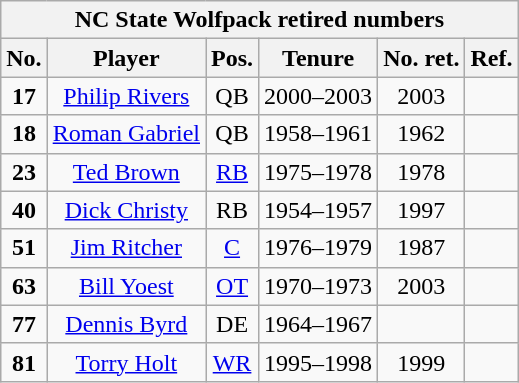<table class="wikitable" style="text-align:center">
<tr>
<th colspan=6 style =><strong>NC State Wolfpack retired numbers</strong></th>
</tr>
<tr>
<th style = >No.</th>
<th style = >Player</th>
<th style = >Pos.</th>
<th style = >Tenure</th>
<th style = >No. ret.</th>
<th style = >Ref.</th>
</tr>
<tr>
<td><strong>17</strong></td>
<td><a href='#'>Philip Rivers</a></td>
<td>QB</td>
<td>2000–2003</td>
<td>2003</td>
<td></td>
</tr>
<tr>
<td><strong>18</strong></td>
<td><a href='#'>Roman Gabriel</a></td>
<td>QB</td>
<td>1958–1961</td>
<td>1962</td>
<td></td>
</tr>
<tr>
<td><strong>23</strong></td>
<td><a href='#'>Ted Brown</a></td>
<td><a href='#'>RB</a></td>
<td>1975–1978</td>
<td>1978</td>
<td></td>
</tr>
<tr>
<td><strong>40</strong></td>
<td><a href='#'>Dick Christy</a></td>
<td>RB</td>
<td>1954–1957</td>
<td>1997</td>
<td></td>
</tr>
<tr>
<td><strong>51</strong></td>
<td><a href='#'>Jim Ritcher</a></td>
<td><a href='#'>C</a></td>
<td>1976–1979</td>
<td>1987</td>
<td></td>
</tr>
<tr>
<td><strong>63</strong></td>
<td><a href='#'>Bill Yoest</a></td>
<td><a href='#'>OT</a></td>
<td>1970–1973</td>
<td>2003</td>
<td></td>
</tr>
<tr>
<td><strong>77</strong></td>
<td><a href='#'>Dennis Byrd</a></td>
<td>DE</td>
<td>1964–1967</td>
<td></td>
<td></td>
</tr>
<tr>
<td><strong>81</strong></td>
<td><a href='#'>Torry Holt</a></td>
<td><a href='#'>WR</a></td>
<td>1995–1998</td>
<td>1999</td>
<td></td>
</tr>
</table>
